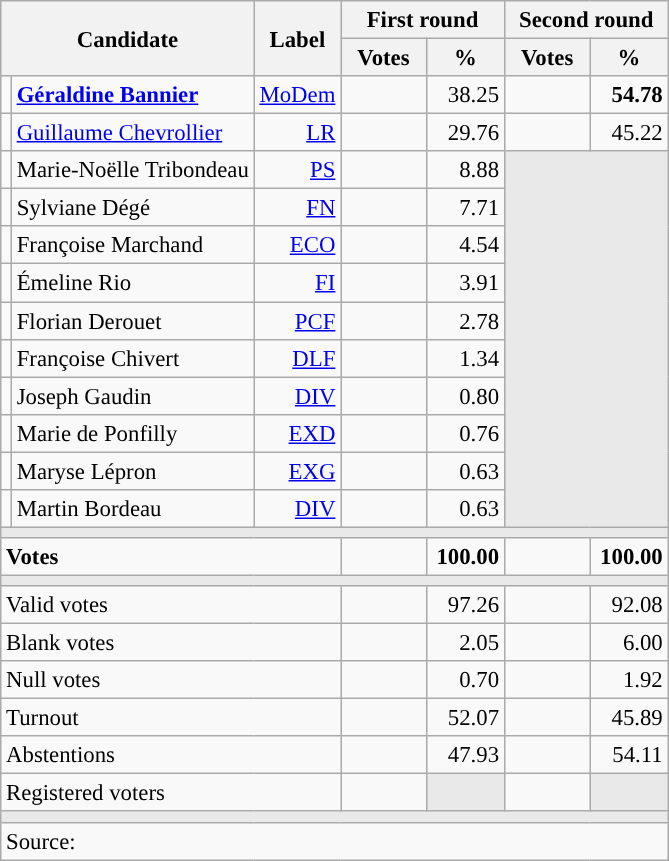<table class="wikitable" style="text-align:right;font-size:95%;">
<tr>
<th rowspan="2" colspan="2">Candidate</th>
<th rowspan="2">Label</th>
<th colspan="2">First round</th>
<th colspan="2">Second round</th>
</tr>
<tr>
<th style="width:50px;">Votes</th>
<th style="width:45px;">%</th>
<th style="width:50px;">Votes</th>
<th style="width:45px;">%</th>
</tr>
<tr>
<td style="color:inherit;background:"></td>
<td style="text-align:left;"><strong><a href='#'>Géraldine Bannier</a></strong></td>
<td><a href='#'>MoDem</a></td>
<td></td>
<td>38.25</td>
<td><strong></strong></td>
<td><strong>54.78</strong></td>
</tr>
<tr>
<td style="color:inherit;background:"></td>
<td style="text-align:left;"><a href='#'>Guillaume Chevrollier</a></td>
<td><a href='#'>LR</a></td>
<td></td>
<td>29.76</td>
<td></td>
<td>45.22</td>
</tr>
<tr>
<td style="color:inherit;background:"></td>
<td style="text-align:left;">Marie-Noëlle Tribondeau</td>
<td><a href='#'>PS</a></td>
<td></td>
<td>8.88</td>
<td colspan="2" rowspan="10" style="background:#E9E9E9;"></td>
</tr>
<tr>
<td style="color:inherit;background:"></td>
<td style="text-align:left;">Sylviane Dégé</td>
<td><a href='#'>FN</a></td>
<td></td>
<td>7.71</td>
</tr>
<tr>
<td style="color:inherit;background:"></td>
<td style="text-align:left;">Françoise Marchand</td>
<td><a href='#'>ECO</a></td>
<td></td>
<td>4.54</td>
</tr>
<tr>
<td style="color:inherit;background:"></td>
<td style="text-align:left;">Émeline Rio</td>
<td><a href='#'>FI</a></td>
<td></td>
<td>3.91</td>
</tr>
<tr>
<td style="color:inherit;background:"></td>
<td style="text-align:left;">Florian Derouet</td>
<td><a href='#'>PCF</a></td>
<td></td>
<td>2.78</td>
</tr>
<tr>
<td style="color:inherit;background:"></td>
<td style="text-align:left;">Françoise Chivert</td>
<td><a href='#'>DLF</a></td>
<td></td>
<td>1.34</td>
</tr>
<tr>
<td style="color:inherit;background:"></td>
<td style="text-align:left;">Joseph Gaudin</td>
<td><a href='#'>DIV</a></td>
<td></td>
<td>0.80</td>
</tr>
<tr>
<td style="color:inherit;background:"></td>
<td style="text-align:left;">Marie de Ponfilly</td>
<td><a href='#'>EXD</a></td>
<td></td>
<td>0.76</td>
</tr>
<tr>
<td style="color:inherit;background:"></td>
<td style="text-align:left;">Maryse Lépron</td>
<td><a href='#'>EXG</a></td>
<td></td>
<td>0.63</td>
</tr>
<tr>
<td style="color:inherit;background:"></td>
<td style="text-align:left;">Martin Bordeau</td>
<td><a href='#'>DIV</a></td>
<td></td>
<td>0.63</td>
</tr>
<tr>
<td colspan="7" style="background:#E9E9E9;"></td>
</tr>
<tr style="font-weight:bold;">
<td colspan="3" style="text-align:left;">Votes</td>
<td></td>
<td>100.00</td>
<td></td>
<td>100.00</td>
</tr>
<tr>
<td colspan="7" style="background:#E9E9E9;"></td>
</tr>
<tr>
<td colspan="3" style="text-align:left;">Valid votes</td>
<td></td>
<td>97.26</td>
<td></td>
<td>92.08</td>
</tr>
<tr>
<td colspan="3" style="text-align:left;">Blank votes</td>
<td></td>
<td>2.05</td>
<td></td>
<td>6.00</td>
</tr>
<tr>
<td colspan="3" style="text-align:left;">Null votes</td>
<td></td>
<td>0.70</td>
<td></td>
<td>1.92</td>
</tr>
<tr>
<td colspan="3" style="text-align:left;">Turnout</td>
<td></td>
<td>52.07</td>
<td></td>
<td>45.89</td>
</tr>
<tr>
<td colspan="3" style="text-align:left;">Abstentions</td>
<td></td>
<td>47.93</td>
<td></td>
<td>54.11</td>
</tr>
<tr>
<td colspan="3" style="text-align:left;">Registered voters</td>
<td></td>
<td style="background:#E9E9E9;"></td>
<td></td>
<td style="background:#E9E9E9;"></td>
</tr>
<tr>
<td colspan="7" style="background:#E9E9E9;"></td>
</tr>
<tr>
<td colspan="7" style="text-align:left;">Source: </td>
</tr>
</table>
